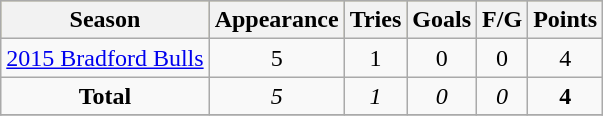<table class="wikitable" style="text-align:center;">
<tr bgcolor=#bdb76b>
<th>Season</th>
<th>Appearance</th>
<th>Tries</th>
<th>Goals</th>
<th>F/G</th>
<th>Points</th>
</tr>
<tr>
<td><a href='#'>2015 Bradford Bulls</a></td>
<td>5</td>
<td>1</td>
<td>0</td>
<td>0</td>
<td>4</td>
</tr>
<tr>
<td><strong>Total</strong></td>
<td><em>5</em></td>
<td><em>1</em></td>
<td><em>0</em></td>
<td><em>0</em></td>
<td><strong>4</strong></td>
</tr>
<tr>
</tr>
</table>
